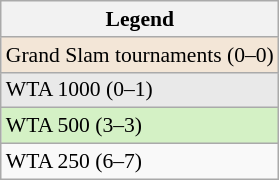<table class=wikitable style="font-size:90%;">
<tr>
<th>Legend</th>
</tr>
<tr>
<td style="background:#f3e6d7;">Grand Slam tournaments (0–0)</td>
</tr>
<tr>
<td style="background:#e9e9e9;">WTA 1000 (0–1)</td>
</tr>
<tr>
<td style="background:#d4f1c5;">WTA 500 (3–3)</td>
</tr>
<tr>
<td>WTA 250 (6–7)</td>
</tr>
</table>
